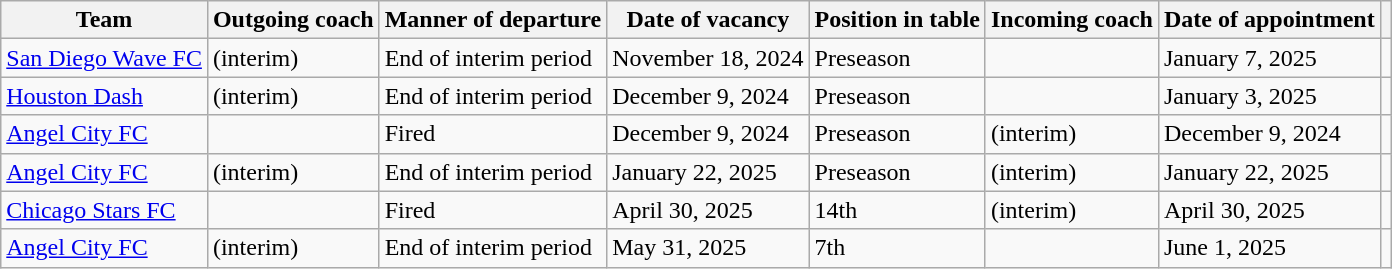<table class="wikitable sortable">
<tr>
<th scope="col">Team</th>
<th scope="col">Outgoing coach</th>
<th scope="col">Manner of departure</th>
<th scope="col">Date of vacancy</th>
<th scope="col">Position in table</th>
<th scope="col">Incoming coach</th>
<th scope="col">Date of appointment</th>
<th scope="col" class="unsortable"></th>
</tr>
<tr>
<td><a href='#'>San Diego Wave FC</a></td>
<td>  (interim)</td>
<td>End of interim period</td>
<td>November 18, 2024</td>
<td>Preseason</td>
<td> </td>
<td>January 7, 2025</td>
<td></td>
</tr>
<tr>
<td><a href='#'>Houston Dash</a></td>
<td>  (interim)</td>
<td>End of interim period</td>
<td>December 9, 2024</td>
<td>Preseason</td>
<td> </td>
<td>January 3, 2025</td>
<td></td>
</tr>
<tr>
<td><a href='#'>Angel City FC</a></td>
<td> </td>
<td>Fired</td>
<td>December 9, 2024</td>
<td>Preseason</td>
<td>  (interim)</td>
<td>December 9, 2024</td>
<td></td>
</tr>
<tr>
<td><a href='#'>Angel City FC</a></td>
<td>  (interim)</td>
<td>End of interim period</td>
<td>January 22, 2025</td>
<td>Preseason</td>
<td>  (interim)</td>
<td>January 22, 2025</td>
<td></td>
</tr>
<tr>
<td><a href='#'>Chicago Stars FC</a></td>
<td> </td>
<td>Fired</td>
<td>April 30, 2025</td>
<td>14th</td>
<td>  (interim)</td>
<td>April 30, 2025</td>
<td></td>
</tr>
<tr>
<td><a href='#'>Angel City FC</a></td>
<td>  (interim)</td>
<td>End of interim period</td>
<td>May 31, 2025</td>
<td>7th</td>
<td> </td>
<td>June 1, 2025</td>
<td></td>
</tr>
</table>
